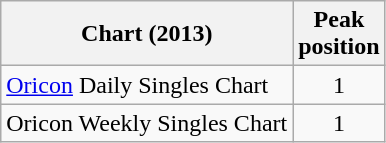<table class="wikitable sortable" border="1">
<tr>
<th>Chart (2013)</th>
<th>Peak<br>position</th>
</tr>
<tr>
<td><a href='#'>Oricon</a> Daily Singles Chart</td>
<td style="text-align:center;">1</td>
</tr>
<tr>
<td>Oricon Weekly Singles Chart</td>
<td style="text-align:center;">1</td>
</tr>
</table>
